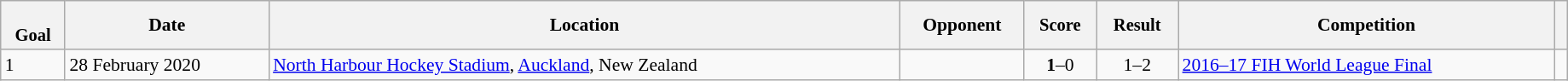<table class="wikitable sortable" style="font-size:90%" width=97%>
<tr>
<th style="font-size:95%;" data-sort-type=number><br>Goal</th>
<th align=center>Date</th>
<th>Location</th>
<th width=90>Opponent</th>
<th data-sort-type="number" style="font-size:95%">Score</th>
<th data-sort-type="number" style="font-size:95%">Result</th>
<th>Competition</th>
<th></th>
</tr>
<tr>
<td>1</td>
<td>28 February 2020</td>
<td><a href='#'>North Harbour Hockey Stadium</a>, <a href='#'>Auckland</a>, New Zealand</td>
<td></td>
<td align="center"><strong>1</strong>–0</td>
<td align="center">1–2</td>
<td><a href='#'>2016–17 FIH World League Final</a></td>
<td></td>
</tr>
</table>
